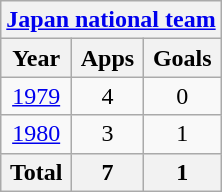<table class="wikitable" style="text-align:center">
<tr>
<th colspan=3><a href='#'>Japan national team</a></th>
</tr>
<tr>
<th>Year</th>
<th>Apps</th>
<th>Goals</th>
</tr>
<tr>
<td><a href='#'>1979</a></td>
<td>4</td>
<td>0</td>
</tr>
<tr>
<td><a href='#'>1980</a></td>
<td>3</td>
<td>1</td>
</tr>
<tr>
<th>Total</th>
<th>7</th>
<th>1</th>
</tr>
</table>
